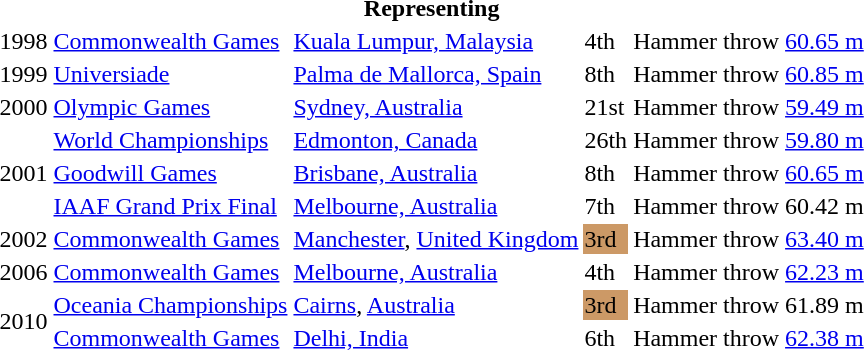<table>
<tr>
<th colspan="6">Representing </th>
</tr>
<tr>
<td>1998</td>
<td><a href='#'>Commonwealth Games</a></td>
<td><a href='#'>Kuala Lumpur, Malaysia</a></td>
<td>4th</td>
<td>Hammer throw</td>
<td><a href='#'>60.65 m</a></td>
</tr>
<tr>
<td>1999</td>
<td><a href='#'>Universiade</a></td>
<td><a href='#'>Palma de Mallorca, Spain</a></td>
<td>8th</td>
<td>Hammer throw</td>
<td><a href='#'>60.85 m</a></td>
</tr>
<tr>
<td>2000</td>
<td><a href='#'>Olympic Games</a></td>
<td><a href='#'>Sydney, Australia</a></td>
<td>21st</td>
<td>Hammer throw</td>
<td><a href='#'>59.49 m</a></td>
</tr>
<tr>
<td rowspan=3>2001</td>
<td><a href='#'>World Championships</a></td>
<td><a href='#'>Edmonton, Canada</a></td>
<td>26th</td>
<td>Hammer throw</td>
<td><a href='#'>59.80 m</a></td>
</tr>
<tr>
<td><a href='#'>Goodwill Games</a></td>
<td><a href='#'>Brisbane, Australia</a></td>
<td>8th</td>
<td>Hammer throw</td>
<td><a href='#'>60.65 m</a></td>
</tr>
<tr>
<td><a href='#'>IAAF Grand Prix Final</a></td>
<td><a href='#'>Melbourne, Australia</a></td>
<td>7th</td>
<td>Hammer throw</td>
<td>60.42 m</td>
</tr>
<tr>
<td>2002</td>
<td><a href='#'>Commonwealth Games</a></td>
<td><a href='#'>Manchester</a>, <a href='#'>United Kingdom</a></td>
<td bgcolor="cc9966">3rd</td>
<td>Hammer throw</td>
<td><a href='#'>63.40 m</a></td>
</tr>
<tr>
<td>2006</td>
<td><a href='#'>Commonwealth Games</a></td>
<td><a href='#'>Melbourne, Australia</a></td>
<td>4th</td>
<td>Hammer throw</td>
<td><a href='#'>62.23 m</a></td>
</tr>
<tr>
<td rowspan=2>2010</td>
<td><a href='#'>Oceania Championships</a></td>
<td><a href='#'>Cairns</a>, <a href='#'>Australia</a></td>
<td bgcolor=cc9966>3rd</td>
<td>Hammer throw</td>
<td>61.89 m</td>
</tr>
<tr>
<td><a href='#'>Commonwealth Games</a></td>
<td><a href='#'>Delhi, India</a></td>
<td>6th</td>
<td>Hammer throw</td>
<td><a href='#'>62.38 m</a></td>
</tr>
</table>
